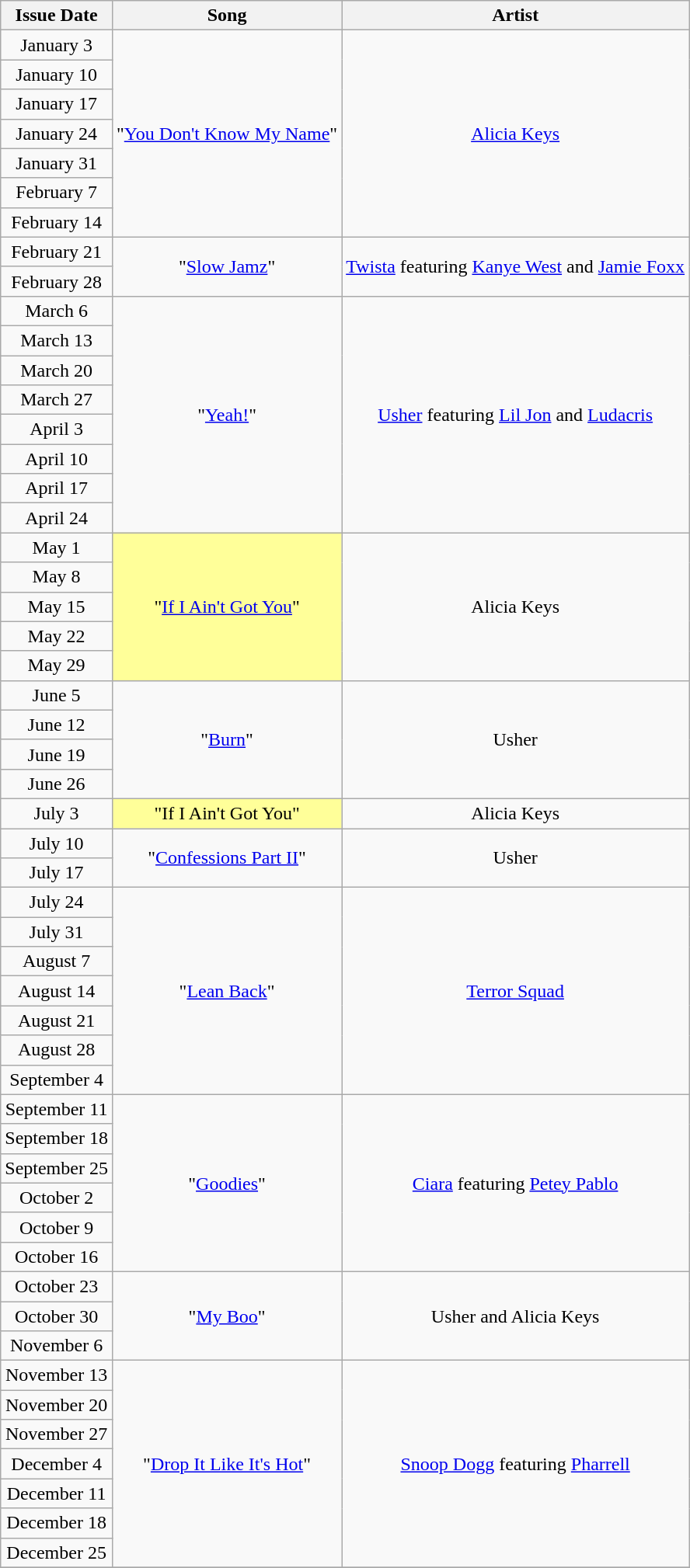<table class="wikitable plainrowheaders" style="text-align: center">
<tr>
<th>Issue Date</th>
<th>Song</th>
<th>Artist</th>
</tr>
<tr>
<td>January 3</td>
<td rowspan="7">"<a href='#'>You Don't Know My Name</a>"</td>
<td rowspan="7"><a href='#'>Alicia Keys</a></td>
</tr>
<tr>
<td>January 10</td>
</tr>
<tr>
<td>January 17</td>
</tr>
<tr>
<td>January 24</td>
</tr>
<tr>
<td>January 31</td>
</tr>
<tr>
<td>February 7</td>
</tr>
<tr>
<td>February 14</td>
</tr>
<tr>
<td>February 21</td>
<td rowspan="2">"<a href='#'>Slow Jamz</a>"</td>
<td rowspan="2"><a href='#'>Twista</a> featuring <a href='#'>Kanye West</a> and <a href='#'>Jamie Foxx</a></td>
</tr>
<tr>
<td>February 28</td>
</tr>
<tr>
<td>March 6</td>
<td rowspan="8">"<a href='#'>Yeah!</a>"</td>
<td rowspan="8"><a href='#'>Usher</a> featuring <a href='#'>Lil Jon</a> and <a href='#'>Ludacris</a></td>
</tr>
<tr>
<td>March 13</td>
</tr>
<tr>
<td>March 20</td>
</tr>
<tr>
<td>March 27</td>
</tr>
<tr>
<td>April 3</td>
</tr>
<tr>
<td>April 10</td>
</tr>
<tr>
<td>April 17</td>
</tr>
<tr>
<td>April 24</td>
</tr>
<tr>
<td>May 1</td>
<td bgcolor=#FFFF99 rowspan="5">"<a href='#'>If I Ain't Got You</a>" </td>
<td rowspan="5">Alicia Keys</td>
</tr>
<tr>
<td>May 8</td>
</tr>
<tr>
<td>May 15</td>
</tr>
<tr>
<td>May 22</td>
</tr>
<tr>
<td>May 29</td>
</tr>
<tr>
<td>June 5</td>
<td rowspan="4">"<a href='#'>Burn</a>"</td>
<td rowspan="4">Usher</td>
</tr>
<tr>
<td>June 12</td>
</tr>
<tr>
<td>June 19</td>
</tr>
<tr>
<td>June 26</td>
</tr>
<tr>
<td>July 3</td>
<td bgcolor=#FFFF99 rowspan="1">"If I Ain't Got You" </td>
<td>Alicia Keys</td>
</tr>
<tr>
<td>July 10</td>
<td rowspan="2">"<a href='#'>Confessions Part II</a>"</td>
<td rowspan="2">Usher</td>
</tr>
<tr>
<td>July 17</td>
</tr>
<tr>
<td>July 24</td>
<td rowspan="7">"<a href='#'>Lean Back</a>"</td>
<td rowspan="7"><a href='#'>Terror Squad</a></td>
</tr>
<tr>
<td>July 31</td>
</tr>
<tr>
<td>August 7</td>
</tr>
<tr>
<td>August 14</td>
</tr>
<tr>
<td>August 21</td>
</tr>
<tr>
<td>August 28</td>
</tr>
<tr>
<td>September 4</td>
</tr>
<tr>
<td>September 11</td>
<td rowspan="6">"<a href='#'>Goodies</a>"</td>
<td rowspan="6"><a href='#'>Ciara</a> featuring <a href='#'>Petey Pablo</a></td>
</tr>
<tr>
<td>September 18</td>
</tr>
<tr>
<td>September 25</td>
</tr>
<tr>
<td>October 2</td>
</tr>
<tr>
<td>October 9</td>
</tr>
<tr>
<td>October 16</td>
</tr>
<tr>
<td>October 23</td>
<td rowspan="3">"<a href='#'>My Boo</a>"</td>
<td rowspan="3">Usher and Alicia Keys</td>
</tr>
<tr>
<td>October 30</td>
</tr>
<tr>
<td>November 6</td>
</tr>
<tr>
<td>November 13</td>
<td rowspan="7">"<a href='#'>Drop It Like It's Hot</a>"</td>
<td rowspan="7"><a href='#'>Snoop Dogg</a> featuring <a href='#'>Pharrell</a></td>
</tr>
<tr>
<td>November 20</td>
</tr>
<tr>
<td>November 27</td>
</tr>
<tr>
<td>December 4</td>
</tr>
<tr>
<td>December 11</td>
</tr>
<tr>
<td>December 18</td>
</tr>
<tr>
<td>December 25</td>
</tr>
<tr>
</tr>
</table>
